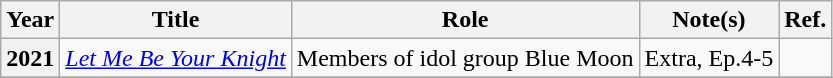<table class="wikitable plainrowheaders">
<tr>
<th scope="col">Year</th>
<th scope="col">Title</th>
<th scope="col">Role</th>
<th scope="col">Note(s)</th>
<th scope="col" class="unsortable">Ref.</th>
</tr>
<tr>
<th scope="row">2021</th>
<td><em><a href='#'>Let Me Be Your Knight</a></em></td>
<td>Members of idol group Blue Moon</td>
<td>Extra, Ep.4-5</td>
<td></td>
</tr>
<tr>
</tr>
</table>
